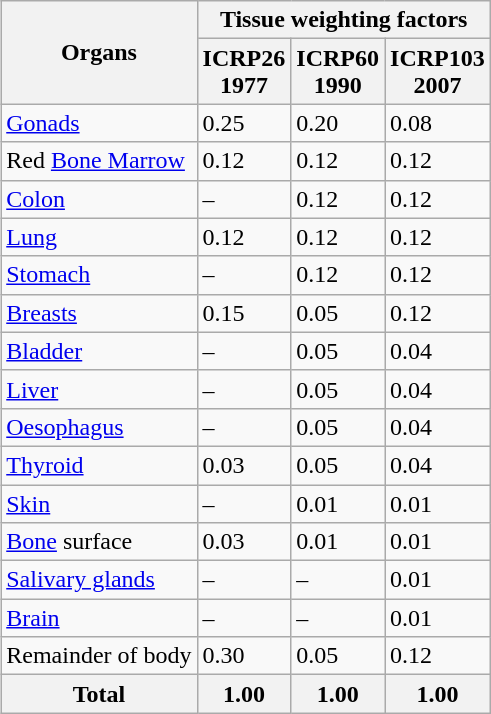<table class="wikitable" style="float:right;">
<tr>
<th rowspan=2>Organs</th>
<th colspan=3>Tissue weighting factors</th>
</tr>
<tr>
<th>ICRP26<br>1977</th>
<th>ICRP60<br>1990</th>
<th>ICRP103<br>2007</th>
</tr>
<tr>
<td><a href='#'>Gonads</a></td>
<td>0.25</td>
<td>0.20</td>
<td>0.08</td>
</tr>
<tr>
<td>Red <a href='#'>Bone Marrow</a></td>
<td>0.12</td>
<td>0.12</td>
<td>0.12</td>
</tr>
<tr>
<td><a href='#'>Colon</a></td>
<td>–</td>
<td>0.12</td>
<td>0.12</td>
</tr>
<tr>
<td><a href='#'>Lung</a></td>
<td>0.12</td>
<td>0.12</td>
<td>0.12</td>
</tr>
<tr>
<td><a href='#'>Stomach</a></td>
<td>–</td>
<td>0.12</td>
<td>0.12</td>
</tr>
<tr>
<td><a href='#'>Breasts</a></td>
<td>0.15</td>
<td>0.05</td>
<td>0.12</td>
</tr>
<tr>
<td><a href='#'>Bladder</a></td>
<td>–</td>
<td>0.05</td>
<td>0.04</td>
</tr>
<tr>
<td><a href='#'>Liver</a></td>
<td>–</td>
<td>0.05</td>
<td>0.04</td>
</tr>
<tr>
<td><a href='#'>Oesophagus</a></td>
<td>–</td>
<td>0.05</td>
<td>0.04</td>
</tr>
<tr>
<td><a href='#'>Thyroid</a></td>
<td>0.03</td>
<td>0.05</td>
<td>0.04</td>
</tr>
<tr>
<td><a href='#'>Skin</a></td>
<td>–</td>
<td>0.01</td>
<td>0.01</td>
</tr>
<tr>
<td><a href='#'>Bone</a> surface</td>
<td>0.03</td>
<td>0.01</td>
<td>0.01</td>
</tr>
<tr>
<td><a href='#'>Salivary glands</a></td>
<td>–</td>
<td>–</td>
<td>0.01</td>
</tr>
<tr>
<td><a href='#'>Brain</a></td>
<td>–</td>
<td>–</td>
<td>0.01</td>
</tr>
<tr>
<td>Remainder of body</td>
<td>0.30</td>
<td>0.05</td>
<td>0.12</td>
</tr>
<tr>
<th>Total</th>
<th>1.00</th>
<th>1.00</th>
<th>1.00</th>
</tr>
</table>
